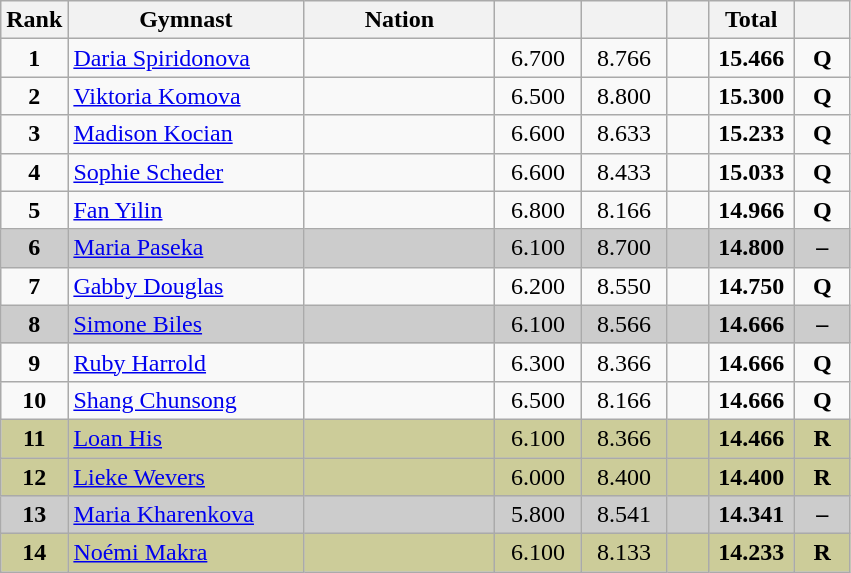<table class="wikitable sortable" style="text-align:center; font-size:100%">
<tr>
<th rowspan="1" style="width:15px;">Rank</th>
<th rowspan="1" style="width:150px;">Gymnast</th>
<th rowspan="1" style="width:120px;">Nation</th>
<th rowspan="1" style="width:50px;"></th>
<th rowspan="1" style="width:50px;"></th>
<th rowspan="1" style="width:20px;"></th>
<th rowspan="1" style="width:50px;">Total</th>
<th rowspan="1" style="width:30px;"></th>
</tr>
<tr>
<td scope="row" style="text-align:center"><strong>1</strong></td>
<td align="left"><a href='#'>Daria Spiridonova</a></td>
<td style="text-align:left;"></td>
<td>6.700</td>
<td>8.766</td>
<td></td>
<td><strong>15.466</strong></td>
<td><strong>Q</strong></td>
</tr>
<tr>
<td scope="row" style="text-align:center"><strong>2</strong></td>
<td align="left"><a href='#'>Viktoria Komova</a></td>
<td style="text-align:left;"></td>
<td>6.500</td>
<td>8.800</td>
<td></td>
<td><strong>15.300</strong></td>
<td><strong>Q</strong></td>
</tr>
<tr>
<td scope="row" style="text-align:center"><strong>3</strong></td>
<td align="left"><a href='#'>Madison Kocian</a></td>
<td style="text-align:left;"></td>
<td>6.600</td>
<td>8.633</td>
<td></td>
<td><strong>15.233</strong></td>
<td><strong>Q</strong></td>
</tr>
<tr>
<td scope="row" style="text-align:center"><strong>4</strong></td>
<td align="left"><a href='#'>Sophie Scheder</a></td>
<td style="text-align:left;"></td>
<td>6.600</td>
<td>8.433</td>
<td></td>
<td><strong>15.033</strong></td>
<td><strong>Q</strong></td>
</tr>
<tr>
<td scope="row" style="text-align:center"><strong>5</strong></td>
<td align="left"><a href='#'>Fan Yilin</a></td>
<td style="text-align:left;"></td>
<td>6.800</td>
<td>8.166</td>
<td></td>
<td><strong>14.966</strong></td>
<td><strong>Q</strong></td>
</tr>
<tr style="background:#cccccc;">
<td scope="row" style="text-align:center"><strong>6</strong></td>
<td align="left"><a href='#'>Maria Paseka</a></td>
<td style="text-align:left;"></td>
<td>6.100</td>
<td>8.700</td>
<td></td>
<td><strong>14.800</strong></td>
<td><strong>–</strong></td>
</tr>
<tr>
<td scope="row" style="text-align:center"><strong>7</strong></td>
<td align="left"><a href='#'>Gabby Douglas</a></td>
<td style="text-align:left;"></td>
<td>6.200</td>
<td>8.550</td>
<td></td>
<td><strong>14.750</strong></td>
<td><strong>Q</strong></td>
</tr>
<tr style="background:#cccccc;">
<td scope="row" style="text-align:center"><strong>8</strong></td>
<td align="left"><a href='#'>Simone Biles</a></td>
<td style="text-align:left;"></td>
<td>6.100</td>
<td>8.566</td>
<td></td>
<td><strong>14.666</strong></td>
<td><strong>–</strong></td>
</tr>
<tr>
<td scope="row" style="text-align:center"><strong>9</strong></td>
<td align="left"><a href='#'>Ruby Harrold</a></td>
<td style="text-align:left;"></td>
<td>6.300</td>
<td>8.366</td>
<td></td>
<td><strong>14.666</strong></td>
<td><strong>Q</strong></td>
</tr>
<tr>
<td scope="row" style="text-align:center"><strong>10</strong></td>
<td align="left"><a href='#'>Shang Chunsong</a></td>
<td style="text-align:left;"></td>
<td>6.500</td>
<td>8.166</td>
<td></td>
<td><strong>14.666</strong></td>
<td><strong>Q</strong></td>
</tr>
<tr style="background:#cccc99;">
<td scope="row" style="text-align:center"><strong>11</strong></td>
<td align="left"><a href='#'>Loan His</a></td>
<td style="text-align:left;"></td>
<td>6.100</td>
<td>8.366</td>
<td></td>
<td><strong>14.466</strong></td>
<td><strong>R</strong></td>
</tr>
<tr style="background:#cccc99;">
<td scope="row" style="text-align:center"><strong>12</strong></td>
<td align="left"><a href='#'>Lieke Wevers</a></td>
<td style="text-align:left;"></td>
<td>6.000</td>
<td>8.400</td>
<td></td>
<td><strong>14.400</strong></td>
<td><strong>R</strong></td>
</tr>
<tr style="background:#cccccc;">
<td scope="row" style="text-align:center"><strong>13</strong></td>
<td align="left"><a href='#'>Maria Kharenkova</a></td>
<td style="text-align:left;"></td>
<td>5.800</td>
<td>8.541</td>
<td></td>
<td><strong>14.341</strong></td>
<td><strong>–</strong></td>
</tr>
<tr style="background:#cccc99;">
<td scope="row" style="text-align:center"><strong>14</strong></td>
<td align="left"><a href='#'>Noémi Makra</a></td>
<td style="text-align:left;"></td>
<td>6.100</td>
<td>8.133</td>
<td></td>
<td><strong>14.233</strong></td>
<td><strong>R</strong></td>
</tr>
</table>
